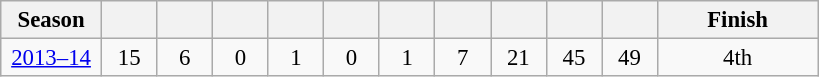<table class="wikitable" style="text-align:center;font-size:95%;">
<tr>
<th width=60>Season</th>
<th width=30></th>
<th width=30></th>
<th width=30></th>
<th width=30></th>
<th width=30></th>
<th width=30></th>
<th width=30></th>
<th width=30></th>
<th width=30></th>
<th width=30></th>
<th width=100>Finish</th>
</tr>
<tr>
<td><a href='#'>2013–14</a></td>
<td>15</td>
<td>6</td>
<td>0</td>
<td>1</td>
<td>0</td>
<td>1</td>
<td>7</td>
<td>21</td>
<td>45</td>
<td>49</td>
<td>4th</td>
</tr>
</table>
